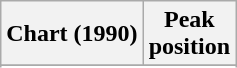<table class="wikitable sortable">
<tr>
<th align="left">Chart (1990)</th>
<th align="center">Peak<br>position</th>
</tr>
<tr>
</tr>
<tr>
</tr>
</table>
